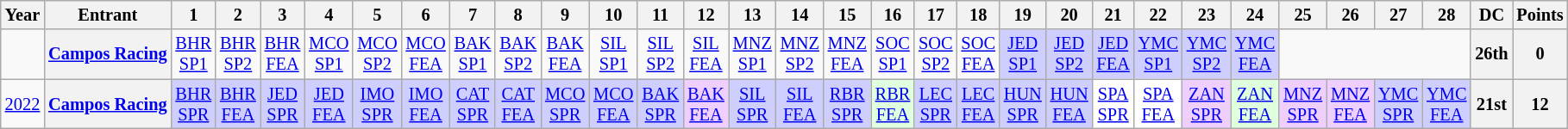<table class="wikitable" style="text-align:center; font-size:85%">
<tr>
<th>Year</th>
<th>Entrant</th>
<th>1</th>
<th>2</th>
<th>3</th>
<th>4</th>
<th>5</th>
<th>6</th>
<th>7</th>
<th>8</th>
<th>9</th>
<th>10</th>
<th>11</th>
<th>12</th>
<th>13</th>
<th>14</th>
<th>15</th>
<th>16</th>
<th>17</th>
<th>18</th>
<th>19</th>
<th>20</th>
<th>21</th>
<th>22</th>
<th>23</th>
<th>24</th>
<th>25</th>
<th>26</th>
<th>27</th>
<th>28</th>
<th>DC</th>
<th>Points</th>
</tr>
<tr>
<td></td>
<th nowrap><a href='#'>Campos Racing</a></th>
<td><a href='#'>BHR<br>SP1</a></td>
<td><a href='#'>BHR<br>SP2</a></td>
<td><a href='#'>BHR<br>FEA</a></td>
<td><a href='#'>MCO<br>SP1</a></td>
<td><a href='#'>MCO<br>SP2</a></td>
<td><a href='#'>MCO<br>FEA</a></td>
<td><a href='#'>BAK<br>SP1</a></td>
<td><a href='#'>BAK<br>SP2</a></td>
<td><a href='#'>BAK<br>FEA</a></td>
<td><a href='#'>SIL<br>SP1</a></td>
<td><a href='#'>SIL<br>SP2</a></td>
<td><a href='#'>SIL<br>FEA</a></td>
<td><a href='#'>MNZ<br>SP1</a></td>
<td><a href='#'>MNZ<br>SP2</a></td>
<td><a href='#'>MNZ<br>FEA</a></td>
<td><a href='#'>SOC<br>SP1</a></td>
<td><a href='#'>SOC<br>SP2</a></td>
<td><a href='#'>SOC<br>FEA</a></td>
<td style="background:#CFCFFF;"><a href='#'>JED<br>SP1</a><br></td>
<td style="background:#CFCFFF;"><a href='#'>JED<br>SP2</a><br></td>
<td style="background:#CFCFFF;"><a href='#'>JED<br>FEA</a><br></td>
<td style="background:#CFCFFF;"><a href='#'>YMC<br>SP1</a><br></td>
<td style="background:#CFCFFF;"><a href='#'>YMC<br>SP2</a><br></td>
<td style="background:#CFCFFF;"><a href='#'>YMC<br>FEA</a><br></td>
<td colspan=4></td>
<th>26th</th>
<th>0</th>
</tr>
<tr>
<td><a href='#'>2022</a></td>
<th nowrap><a href='#'>Campos Racing</a></th>
<td style="background:#CFCFFF;"><a href='#'>BHR<br>SPR</a><br></td>
<td style="background:#CFCFFF;"><a href='#'>BHR<br>FEA</a><br></td>
<td style="background:#CFCFFF;"><a href='#'>JED<br>SPR</a><br></td>
<td style="background:#CFCFFF;"><a href='#'>JED<br>FEA</a><br></td>
<td style="background:#CFCFFF;"><a href='#'>IMO<br>SPR</a><br></td>
<td style="background:#CFCFFF;"><a href='#'>IMO<br>FEA</a><br></td>
<td style="background:#CFCFFF;"><a href='#'>CAT<br>SPR</a><br></td>
<td style="background:#CFCFFF;"><a href='#'>CAT<br>FEA</a><br></td>
<td style="background:#CFCFFF;"><a href='#'>MCO<br>SPR</a><br></td>
<td style="background:#CFCFFF;"><a href='#'>MCO<br>FEA</a><br></td>
<td style="background:#CFCFFF;"><a href='#'>BAK<br>SPR</a><br></td>
<td style="background:#EFCFFF;"><a href='#'>BAK<br>FEA</a><br></td>
<td style="background:#CFCFFF;"><a href='#'>SIL<br>SPR</a><br></td>
<td style="background:#CFCFFF;"><a href='#'>SIL<br>FEA</a><br></td>
<td style="background:#CFCFFF;"><a href='#'>RBR<br>SPR</a><br></td>
<td style="background:#DFFFDF;"><a href='#'>RBR<br>FEA</a><br></td>
<td style="background:#CFCFFF;"><a href='#'>LEC<br>SPR</a><br></td>
<td style="background:#CFCFFF;"><a href='#'>LEC<br>FEA</a><br></td>
<td style="background:#CFCFFF;"><a href='#'>HUN<br>SPR</a><br></td>
<td style="background:#CFCFFF;"><a href='#'>HUN<br>FEA</a><br></td>
<td style="background:#FFFFFF;"><a href='#'>SPA<br>SPR</a><br></td>
<td style="background:#FFFFFF;"><a href='#'>SPA<br>FEA</a><br></td>
<td style="background:#EFCFFF;"><a href='#'>ZAN<br>SPR</a><br></td>
<td style="background:#DFFFDF;"><a href='#'>ZAN<br>FEA</a><br></td>
<td style="background:#EFCFFF;"><a href='#'>MNZ<br>SPR</a><br></td>
<td style="background:#EFCFFF;"><a href='#'>MNZ<br>FEA</a><br></td>
<td style="background:#CFCFFF;"><a href='#'>YMC<br>SPR</a><br></td>
<td style="background:#CFCFFF;"><a href='#'>YMC<br>FEA</a><br></td>
<th>21st</th>
<th>12</th>
</tr>
</table>
